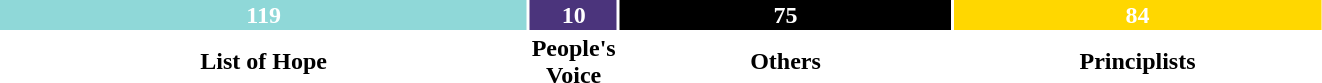<table style="width:70%; text-align:center;">
<tr style="color:white;">
<td style="background:#8FD8D8; width:41.37%;"><strong>119</strong></td>
<td style="background:#4b347c; width:3.79%;"><strong>10</strong></td>
<td style="background:#000000; width:25.86%;"><strong>75</strong></td>
<td style="background:#ffd700; width:28.62%;"><strong>84</strong></td>
</tr>
<tr>
<td><span><strong>List of Hope</strong></span></td>
<td><span><strong>People's Voice</strong></span></td>
<td><span><strong>Others</strong></span></td>
<td><span><strong>Principlists</strong></span></td>
</tr>
</table>
